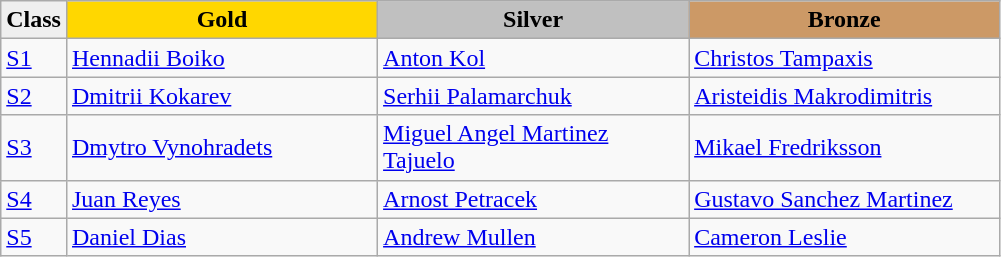<table class="wikitable" style="text-align:left">
<tr align="center">
<td bgcolor=efefef><strong>Class</strong></td>
<td width=200 bgcolor=gold><strong>Gold</strong></td>
<td width=200 bgcolor=silver><strong>Silver</strong></td>
<td width=200 bgcolor=CC9966><strong>Bronze</strong></td>
</tr>
<tr>
<td><a href='#'>S1</a></td>
<td><a href='#'>Hennadii Boiko</a><br></td>
<td><a href='#'>Anton Kol</a><br></td>
<td><a href='#'>Christos Tampaxis</a><br></td>
</tr>
<tr>
<td><a href='#'>S2</a></td>
<td><a href='#'>Dmitrii Kokarev</a><br></td>
<td><a href='#'>Serhii Palamarchuk</a><br></td>
<td><a href='#'>Aristeidis Makrodimitris</a><br></td>
</tr>
<tr>
<td><a href='#'>S3</a></td>
<td><a href='#'>Dmytro Vynohradets</a><br></td>
<td><a href='#'>Miguel Angel Martinez Tajuelo</a><br></td>
<td><a href='#'>Mikael Fredriksson</a><br></td>
</tr>
<tr>
<td><a href='#'>S4</a></td>
<td><a href='#'>Juan Reyes</a><br></td>
<td><a href='#'>Arnost Petracek</a><br></td>
<td><a href='#'>Gustavo Sanchez Martinez</a><br></td>
</tr>
<tr>
<td><a href='#'>S5</a></td>
<td><a href='#'>Daniel Dias</a><br></td>
<td><a href='#'>Andrew Mullen</a><br></td>
<td><a href='#'>Cameron Leslie</a><br></td>
</tr>
</table>
